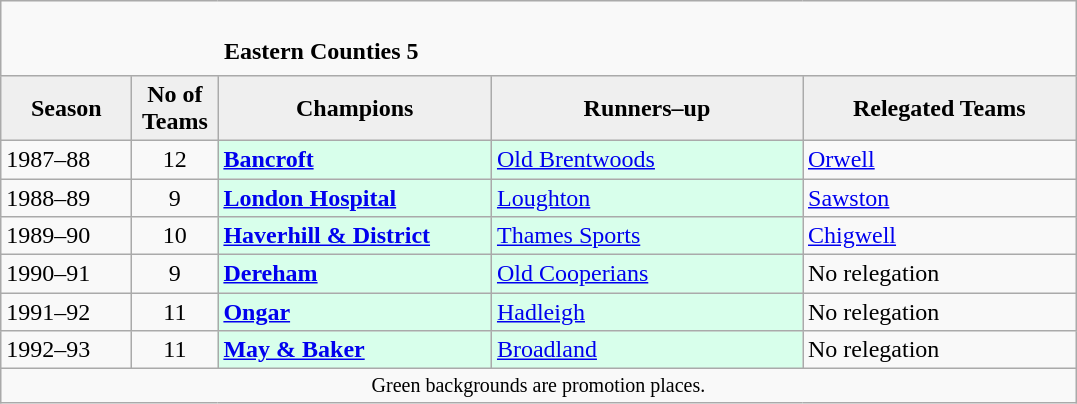<table class="wikitable" style="text-align: left;">
<tr>
<td colspan="11" cellpadding="0" cellspacing="0"><br><table border="0" style="width:100%;" cellpadding="0" cellspacing="0">
<tr>
<td style="width:20%; border:0;"></td>
<td style="border:0;"><strong>Eastern Counties 5</strong></td>
<td style="width:20%; border:0;"></td>
</tr>
</table>
</td>
</tr>
<tr>
<th style="background:#efefef; width:80px;">Season</th>
<th style="background:#efefef; width:50px;">No of Teams</th>
<th style="background:#efefef; width:175px;">Champions</th>
<th style="background:#efefef; width:200px;">Runners–up</th>
<th style="background:#efefef; width:175px;">Relegated Teams</th>
</tr>
<tr align=left>
<td>1987–88</td>
<td style="text-align: center;">12</td>
<td style="background:#d8ffeb;"><strong><a href='#'>Bancroft</a></strong></td>
<td style="background:#d8ffeb;"><a href='#'>Old Brentwoods</a></td>
<td><a href='#'>Orwell</a></td>
</tr>
<tr>
<td>1988–89</td>
<td style="text-align: center;">9</td>
<td style="background:#d8ffeb;"><strong><a href='#'>London Hospital</a></strong></td>
<td style="background:#d8ffeb;"><a href='#'>Loughton</a></td>
<td><a href='#'>Sawston</a></td>
</tr>
<tr>
<td>1989–90</td>
<td style="text-align: center;">10</td>
<td style="background:#d8ffeb;"><strong><a href='#'>Haverhill & District</a></strong></td>
<td style="background:#d8ffeb;"><a href='#'>Thames Sports</a></td>
<td><a href='#'>Chigwell</a></td>
</tr>
<tr>
<td>1990–91</td>
<td style="text-align: center;">9</td>
<td style="background:#d8ffeb;"><strong><a href='#'>Dereham</a></strong></td>
<td style="background:#d8ffeb;"><a href='#'>Old Cooperians</a></td>
<td>No relegation</td>
</tr>
<tr>
<td>1991–92</td>
<td style="text-align: center;">11</td>
<td style="background:#d8ffeb;"><strong><a href='#'>Ongar</a></strong></td>
<td style="background:#d8ffeb;"><a href='#'>Hadleigh</a></td>
<td>No relegation</td>
</tr>
<tr>
<td>1992–93</td>
<td style="text-align: center;">11</td>
<td style="background:#d8ffeb;"><strong><a href='#'>May & Baker</a></strong></td>
<td style="background:#d8ffeb;"><a href='#'>Broadland</a></td>
<td>No relegation</td>
</tr>
<tr>
<td colspan="15"  style="border:0; font-size:smaller; text-align:center;">Green backgrounds are promotion places.</td>
</tr>
</table>
